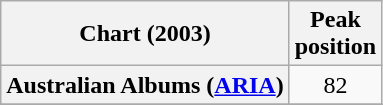<table class="wikitable sortable plainrowheaders" style="text-align:center">
<tr>
<th scope="col">Chart (2003)</th>
<th scope="col">Peak<br> position</th>
</tr>
<tr>
<th scope="row">Australian Albums (<a href='#'>ARIA</a>)</th>
<td>82</td>
</tr>
<tr>
</tr>
<tr>
</tr>
<tr>
</tr>
<tr>
</tr>
</table>
